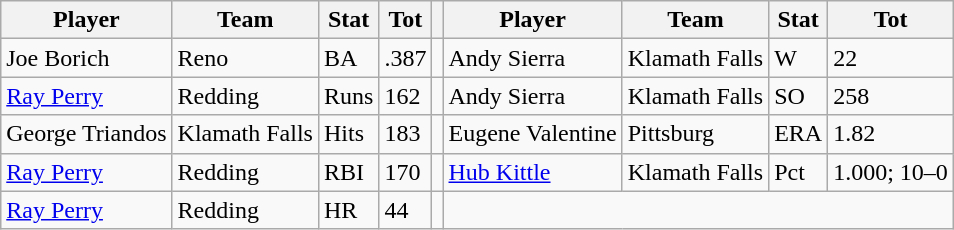<table class="wikitable">
<tr>
<th>Player</th>
<th>Team</th>
<th>Stat</th>
<th>Tot</th>
<th></th>
<th>Player</th>
<th>Team</th>
<th>Stat</th>
<th>Tot</th>
</tr>
<tr>
<td>Joe Borich</td>
<td>Reno</td>
<td>BA</td>
<td>.387</td>
<td></td>
<td>Andy Sierra</td>
<td>Klamath Falls</td>
<td>W</td>
<td>22</td>
</tr>
<tr>
<td><a href='#'>Ray Perry</a></td>
<td>Redding</td>
<td>Runs</td>
<td>162</td>
<td></td>
<td>Andy Sierra</td>
<td>Klamath Falls</td>
<td>SO</td>
<td>258</td>
</tr>
<tr>
<td>George Triandos</td>
<td>Klamath Falls</td>
<td>Hits</td>
<td>183</td>
<td></td>
<td>Eugene Valentine</td>
<td>Pittsburg</td>
<td>ERA</td>
<td>1.82</td>
</tr>
<tr>
<td><a href='#'>Ray Perry</a></td>
<td>Redding</td>
<td>RBI</td>
<td>170</td>
<td></td>
<td><a href='#'>Hub Kittle</a></td>
<td>Klamath Falls</td>
<td>Pct</td>
<td>1.000; 10–0</td>
</tr>
<tr>
<td><a href='#'>Ray Perry</a></td>
<td>Redding</td>
<td>HR</td>
<td>44</td>
<td></td>
</tr>
</table>
